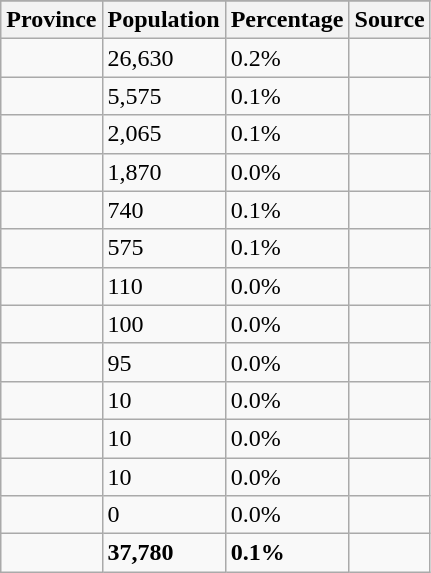<table class="wikitable sortable">
<tr>
</tr>
<tr>
<th>Province</th>
<th>Population</th>
<th>Percentage</th>
<th>Source</th>
</tr>
<tr>
<td></td>
<td>26,630</td>
<td>0.2%</td>
<td></td>
</tr>
<tr>
<td></td>
<td>5,575</td>
<td>0.1%</td>
<td></td>
</tr>
<tr>
<td></td>
<td>2,065</td>
<td>0.1%</td>
<td></td>
</tr>
<tr>
<td></td>
<td>1,870</td>
<td>0.0%</td>
<td></td>
</tr>
<tr>
<td></td>
<td>740</td>
<td>0.1%</td>
<td></td>
</tr>
<tr>
<td></td>
<td>575</td>
<td>0.1%</td>
<td></td>
</tr>
<tr>
<td></td>
<td>110</td>
<td>0.0%</td>
<td></td>
</tr>
<tr>
<td></td>
<td>100</td>
<td>0.0%</td>
<td></td>
</tr>
<tr>
<td></td>
<td>95</td>
<td>0.0%</td>
<td></td>
</tr>
<tr>
<td></td>
<td>10</td>
<td>0.0%</td>
<td></td>
</tr>
<tr>
<td></td>
<td>10</td>
<td>0.0%</td>
<td></td>
</tr>
<tr>
<td></td>
<td>10</td>
<td>0.0%</td>
<td></td>
</tr>
<tr>
<td></td>
<td>0</td>
<td>0.0%</td>
<td></td>
</tr>
<tr>
<td></td>
<td><strong>37,780</strong></td>
<td><strong>0.1%</strong></td>
<td></td>
</tr>
</table>
